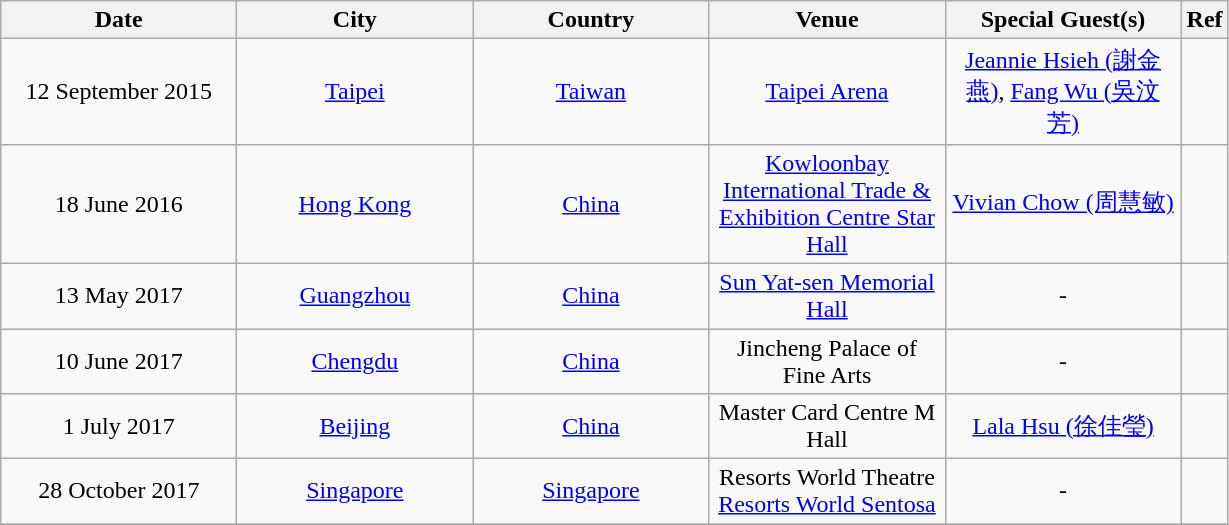<table class="wikitable" style="text-align:center;">
<tr>
<th width="150px">Date</th>
<th width="150px">City</th>
<th width="150px">Country</th>
<th width="150px">Venue</th>
<th width="150px">Special Guest(s)</th>
<th>Ref</th>
</tr>
<tr>
<td>12 September 2015</td>
<td><a href='#'>Taipei</a></td>
<td><a href='#'>Taiwan</a></td>
<td><a href='#'>Taipei Arena</a></td>
<td><a href='#'> Jeannie Hsieh (謝金燕)</a>, <a href='#'>Fang Wu (吳汶芳)</a></td>
<td></td>
</tr>
<tr>
<td>18 June 2016</td>
<td><a href='#'>Hong Kong</a></td>
<td><a href='#'>China</a></td>
<td><a href='#'>Kowloonbay International Trade & Exhibition Centre Star Hall</a></td>
<td><a href='#'> Vivian Chow (周慧敏)</a></td>
<td></td>
</tr>
<tr>
<td>13 May 2017</td>
<td><a href='#'>Guangzhou</a></td>
<td><a href='#'>China</a></td>
<td><a href='#'>Sun Yat-sen Memorial Hall</a></td>
<td>-</td>
<td></td>
</tr>
<tr>
<td>10 June 2017</td>
<td><a href='#'>Chengdu</a></td>
<td><a href='#'>China</a></td>
<td>Jincheng Palace of Fine Arts</td>
<td>-</td>
<td></td>
</tr>
<tr>
<td>1 July 2017</td>
<td><a href='#'>Beijing</a></td>
<td><a href='#'>China</a></td>
<td>Master Card Centre M Hall</td>
<td><a href='#'> Lala Hsu (徐佳瑩)</a></td>
<td></td>
</tr>
<tr>
<td>28 October 2017</td>
<td><a href='#'>Singapore</a></td>
<td><a href='#'>Singapore</a></td>
<td>Resorts World Theatre <a href='#'>Resorts World Sentosa</a></td>
<td>-</td>
<td></td>
</tr>
<tr>
</tr>
</table>
